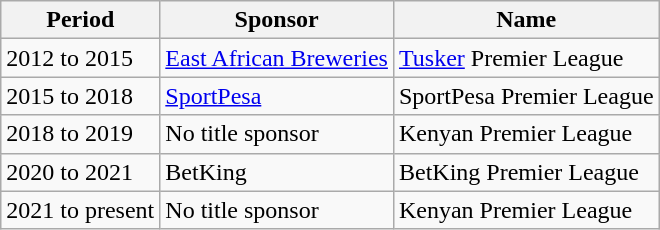<table class="wikitable">
<tr>
<th>Period</th>
<th>Sponsor</th>
<th>Name</th>
</tr>
<tr>
<td>2012 to 2015</td>
<td><a href='#'>East African Breweries</a></td>
<td><a href='#'>Tusker</a> Premier League</td>
</tr>
<tr>
<td>2015 to 2018</td>
<td><a href='#'>SportPesa</a></td>
<td>SportPesa Premier League</td>
</tr>
<tr>
<td>2018 to 2019</td>
<td>No title sponsor</td>
<td>Kenyan Premier League</td>
</tr>
<tr>
<td>2020 to 2021</td>
<td>BetKing</td>
<td>BetKing Premier League</td>
</tr>
<tr>
<td>2021 to present</td>
<td>No title sponsor</td>
<td>Kenyan Premier League</td>
</tr>
</table>
